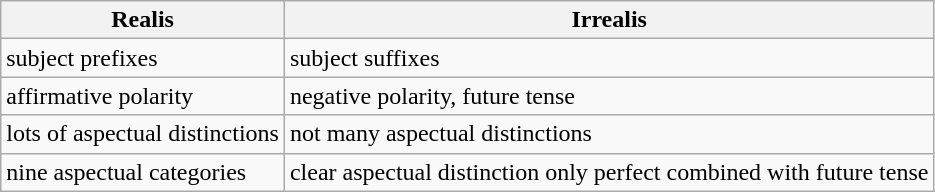<table class="wikitable">
<tr>
<th>Realis</th>
<th>Irrealis</th>
</tr>
<tr>
<td>subject prefixes</td>
<td>subject suffixes</td>
</tr>
<tr>
<td>affirmative polarity</td>
<td>negative polarity, future tense</td>
</tr>
<tr>
<td>lots of aspectual distinctions</td>
<td>not many aspectual distinctions</td>
</tr>
<tr>
<td>nine aspectual categories</td>
<td>clear aspectual distinction only perfect combined with future tense</td>
</tr>
</table>
